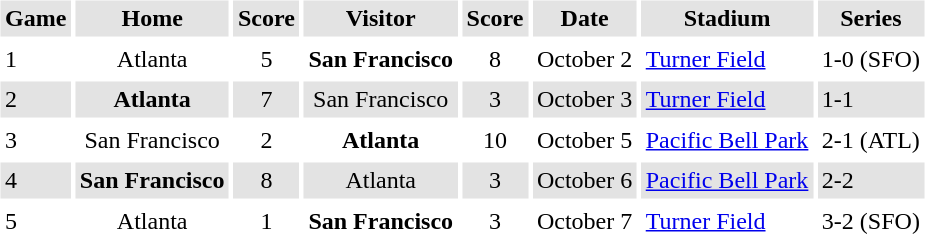<table border="0" cellspacing="3" cellpadding="3">
<tr style="background: #e3e3e3;">
<th>Game</th>
<th>Home</th>
<th>Score</th>
<th>Visitor</th>
<th>Score</th>
<th>Date</th>
<th>Stadium</th>
<th>Series</th>
</tr>
<tr>
<td>1</td>
<td align="center">Atlanta</td>
<td align="center">5</td>
<td align="center"><strong>San Francisco</strong></td>
<td align="center">8</td>
<td align="center">October 2</td>
<td><a href='#'>Turner Field</a></td>
<td>1-0 (SFO)</td>
</tr>
<tr style="background: #e3e3e3;">
<td>2</td>
<td align="center"><strong>Atlanta</strong></td>
<td align="center">7</td>
<td align="center">San Francisco</td>
<td align="center">3</td>
<td align="center">October 3</td>
<td><a href='#'>Turner Field</a></td>
<td>1-1</td>
</tr>
<tr>
<td>3</td>
<td align="center">San Francisco</td>
<td align="center">2</td>
<td align="center"><strong>Atlanta</strong></td>
<td align="center">10</td>
<td align="center">October 5</td>
<td><a href='#'>Pacific Bell Park</a></td>
<td>2-1 (ATL)</td>
</tr>
<tr style="background: #e3e3e3;">
<td>4</td>
<td align="center"><strong>San Francisco</strong></td>
<td align="center">8</td>
<td align="center">Atlanta</td>
<td align="center">3</td>
<td align="center">October 6</td>
<td><a href='#'>Pacific Bell Park</a></td>
<td>2-2</td>
</tr>
<tr>
<td>5</td>
<td align="center">Atlanta</td>
<td align="center">1</td>
<td align="center"><strong>San Francisco</strong></td>
<td align="center">3</td>
<td align="center">October 7</td>
<td><a href='#'>Turner Field</a></td>
<td>3-2 (SFO)</td>
</tr>
<tr>
</tr>
<tr>
</tr>
<tr>
</tr>
</table>
